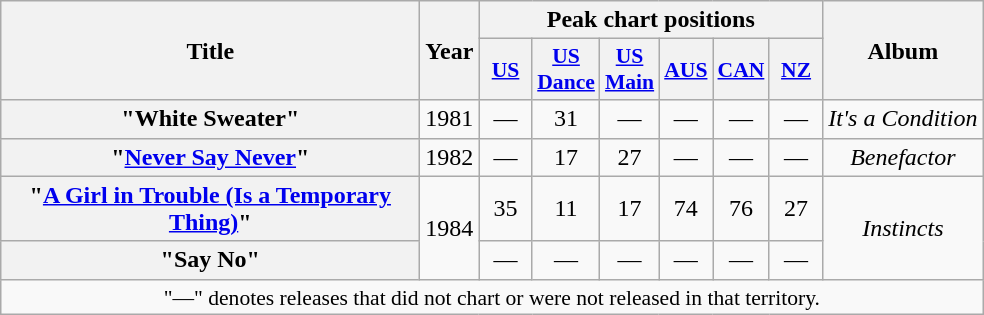<table class="wikitable plainrowheaders" style="text-align:center;">
<tr>
<th rowspan="2" scope="col" style="width:17em;">Title</th>
<th rowspan="2" scope="col" style="width:2em;">Year</th>
<th colspan="6">Peak chart positions</th>
<th rowspan="2">Album</th>
</tr>
<tr>
<th scope="col" style="width:2em;font-size:90%;"><a href='#'>US</a><br></th>
<th scope="col" style="width:2em;font-size:90%;"><a href='#'>US Dance</a><br></th>
<th scope="col" style="width:2em;font-size:90%;"><a href='#'>US Main</a><br></th>
<th scope="col" style="width:2em;font-size:90%;"><a href='#'>AUS</a><br></th>
<th scope="col" style="width:2em;font-size:90%;"><a href='#'>CAN</a><br></th>
<th scope="col" style="width:2em;font-size:90%;"><a href='#'>NZ</a><br></th>
</tr>
<tr>
<th scope="row">"White Sweater"</th>
<td>1981</td>
<td>—</td>
<td>31</td>
<td>—</td>
<td>—</td>
<td>—</td>
<td>—</td>
<td><em>It's a Condition</em></td>
</tr>
<tr>
<th scope="row">"<a href='#'>Never Say Never</a>"</th>
<td>1982</td>
<td>—</td>
<td>17</td>
<td>27</td>
<td>—</td>
<td>—</td>
<td>—</td>
<td><em>Benefactor</em></td>
</tr>
<tr>
<th scope="row">"<a href='#'>A Girl in Trouble (Is a Temporary Thing)</a>"</th>
<td rowspan="2">1984</td>
<td>35</td>
<td>11</td>
<td>17</td>
<td>74</td>
<td>76</td>
<td>27</td>
<td rowspan="2"><em>Instincts</em></td>
</tr>
<tr>
<th scope="row">"Say No"</th>
<td>—</td>
<td>—</td>
<td>—</td>
<td>—</td>
<td>—</td>
<td>—</td>
</tr>
<tr>
<td colspan="9" style="font-size:90%">"—" denotes releases that did not chart or were not released in that territory.</td>
</tr>
</table>
